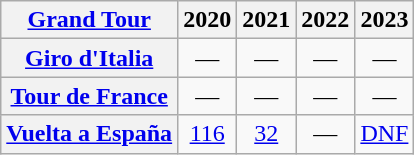<table class="wikitable plainrowheaders">
<tr>
<th scope="col"><a href='#'>Grand Tour</a></th>
<th scope="col">2020</th>
<th scope="col">2021</th>
<th scope="col">2022</th>
<th scope="col">2023</th>
</tr>
<tr style="text-align:center;">
<th scope="row"> <a href='#'>Giro d'Italia</a></th>
<td>—</td>
<td>—</td>
<td>—</td>
<td>—</td>
</tr>
<tr style="text-align:center;">
<th scope="row"> <a href='#'>Tour de France</a></th>
<td>—</td>
<td>—</td>
<td>—</td>
<td>—</td>
</tr>
<tr style="text-align:center;">
<th scope="row"> <a href='#'>Vuelta a España</a></th>
<td><a href='#'>116</a></td>
<td><a href='#'>32</a></td>
<td>—</td>
<td><a href='#'>DNF</a></td>
</tr>
</table>
